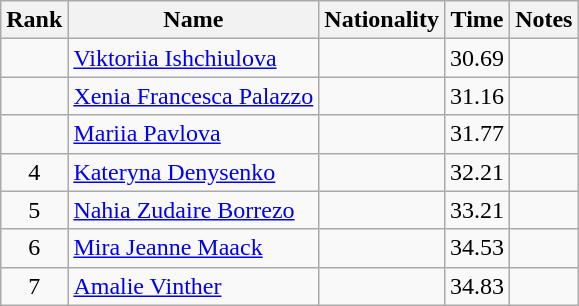<table class="wikitable sortable" style="text-align:center">
<tr>
<th>Rank</th>
<th>Name</th>
<th>Nationality</th>
<th>Time</th>
<th>Notes</th>
</tr>
<tr>
<td></td>
<td align=left><a href='#'>Viktoriia Ishchiulova</a></td>
<td align=left></td>
<td>30.69</td>
<td></td>
</tr>
<tr>
<td></td>
<td align=left><a href='#'>Xenia Francesca Palazzo</a></td>
<td align=left></td>
<td>31.16</td>
<td></td>
</tr>
<tr>
<td></td>
<td align=left><a href='#'>Mariia Pavlova</a></td>
<td align=left></td>
<td>31.77</td>
<td></td>
</tr>
<tr>
<td>4</td>
<td align=left><a href='#'>Kateryna Denysenko</a></td>
<td align=left></td>
<td>32.21</td>
<td></td>
</tr>
<tr>
<td>5</td>
<td align=left><a href='#'>Nahia Zudaire Borrezo</a></td>
<td align=left></td>
<td>33.21</td>
<td></td>
</tr>
<tr>
<td>6</td>
<td align=left><a href='#'>Mira Jeanne Maack</a></td>
<td align=left></td>
<td>34.53</td>
<td></td>
</tr>
<tr>
<td>7</td>
<td align=left><a href='#'>Amalie Vinther</a></td>
<td align=left></td>
<td>34.83</td>
<td></td>
</tr>
</table>
